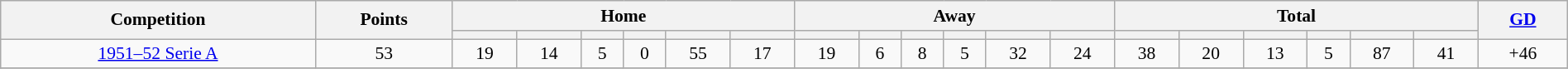<table class="wikitable" style="font-size:90%;width:100%;margin:auto;clear:both;text-align:center;">
<tr>
<th rowspan="2">Competition</th>
<th rowspan="2">Points</th>
<th colspan="6">Home</th>
<th colspan="6">Away</th>
<th colspan="6">Total</th>
<th rowspan="2"><a href='#'>GD</a></th>
</tr>
<tr>
<th></th>
<th></th>
<th></th>
<th></th>
<th></th>
<th></th>
<th></th>
<th></th>
<th></th>
<th></th>
<th></th>
<th></th>
<th></th>
<th></th>
<th></th>
<th></th>
<th></th>
<th></th>
</tr>
<tr>
<td><a href='#'>1951–52 Serie A</a></td>
<td>53</td>
<td>19</td>
<td>14</td>
<td>5</td>
<td>0</td>
<td>55</td>
<td>17</td>
<td>19</td>
<td>6</td>
<td>8</td>
<td>5</td>
<td>32</td>
<td>24</td>
<td>38</td>
<td>20</td>
<td>13</td>
<td>5</td>
<td>87</td>
<td>41</td>
<td>+46</td>
</tr>
<tr>
</tr>
</table>
